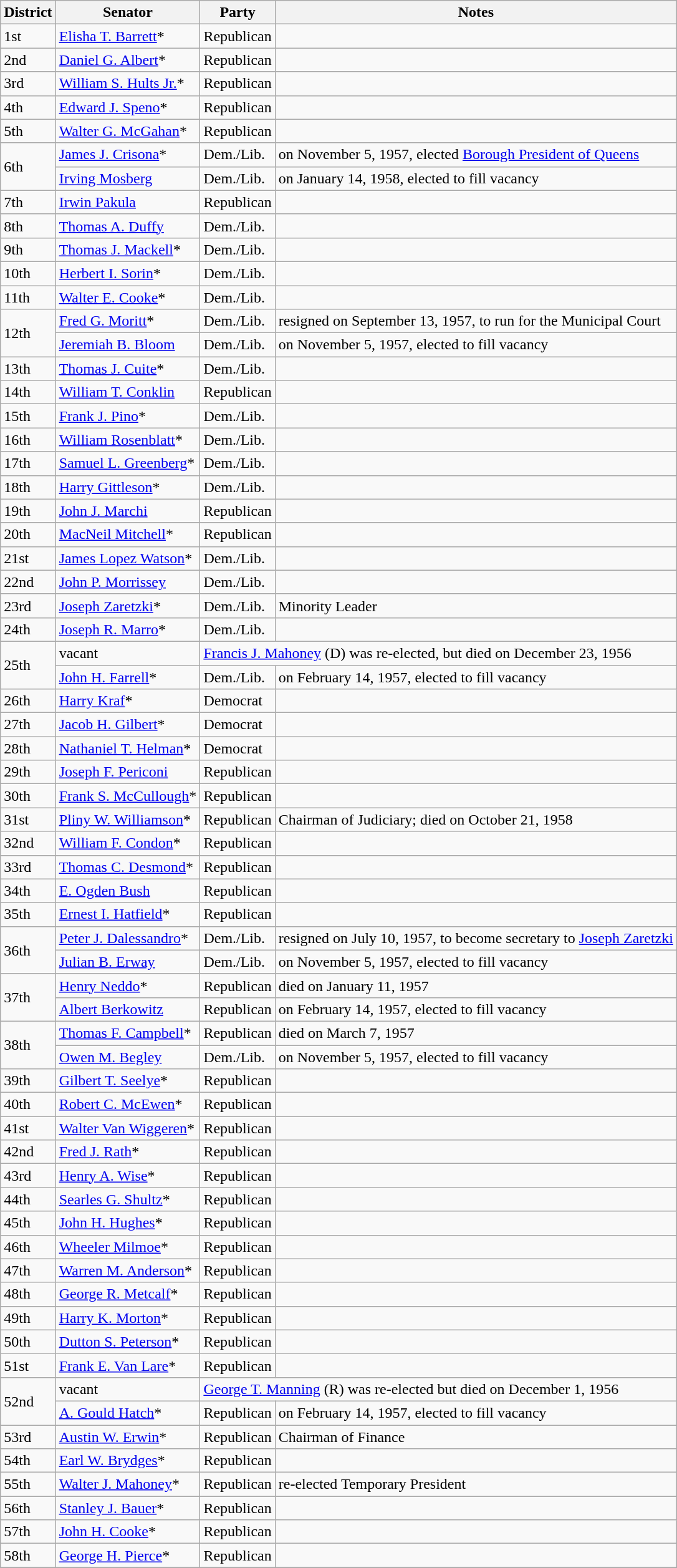<table class=wikitable>
<tr>
<th>District</th>
<th>Senator</th>
<th>Party</th>
<th>Notes</th>
</tr>
<tr>
<td>1st</td>
<td><a href='#'>Elisha T. Barrett</a>*</td>
<td>Republican</td>
<td></td>
</tr>
<tr>
<td>2nd</td>
<td><a href='#'>Daniel G. Albert</a>*</td>
<td>Republican</td>
<td></td>
</tr>
<tr>
<td>3rd</td>
<td><a href='#'>William S. Hults Jr.</a>*</td>
<td>Republican</td>
<td></td>
</tr>
<tr>
<td>4th</td>
<td><a href='#'>Edward J. Speno</a>*</td>
<td>Republican</td>
<td></td>
</tr>
<tr>
<td>5th</td>
<td><a href='#'>Walter G. McGahan</a>*</td>
<td>Republican</td>
<td></td>
</tr>
<tr>
<td rowspan="2">6th</td>
<td><a href='#'>James J. Crisona</a>*</td>
<td>Dem./Lib.</td>
<td>on November 5, 1957, elected <a href='#'>Borough President of Queens</a></td>
</tr>
<tr>
<td><a href='#'>Irving Mosberg</a></td>
<td>Dem./Lib.</td>
<td>on January 14, 1958, elected to fill vacancy</td>
</tr>
<tr>
<td>7th</td>
<td><a href='#'>Irwin Pakula</a></td>
<td>Republican</td>
<td></td>
</tr>
<tr>
<td>8th</td>
<td><a href='#'>Thomas A. Duffy</a></td>
<td>Dem./Lib.</td>
<td></td>
</tr>
<tr>
<td>9th</td>
<td><a href='#'>Thomas J. Mackell</a>*</td>
<td>Dem./Lib.</td>
<td></td>
</tr>
<tr>
<td>10th</td>
<td><a href='#'>Herbert I. Sorin</a>*</td>
<td>Dem./Lib.</td>
<td></td>
</tr>
<tr>
<td>11th</td>
<td><a href='#'>Walter E. Cooke</a>*</td>
<td>Dem./Lib.</td>
<td></td>
</tr>
<tr>
<td rowspan="2">12th</td>
<td><a href='#'>Fred G. Moritt</a>*</td>
<td>Dem./Lib.</td>
<td>resigned on September 13, 1957, to run for the Municipal Court</td>
</tr>
<tr>
<td><a href='#'>Jeremiah B. Bloom</a></td>
<td>Dem./Lib.</td>
<td>on November 5, 1957, elected to fill vacancy</td>
</tr>
<tr>
<td>13th</td>
<td><a href='#'>Thomas J. Cuite</a>*</td>
<td>Dem./Lib.</td>
<td></td>
</tr>
<tr>
<td>14th</td>
<td><a href='#'>William T. Conklin</a></td>
<td>Republican</td>
<td></td>
</tr>
<tr>
<td>15th</td>
<td><a href='#'>Frank J. Pino</a>*</td>
<td>Dem./Lib.</td>
<td></td>
</tr>
<tr>
<td>16th</td>
<td><a href='#'>William Rosenblatt</a>*</td>
<td>Dem./Lib.</td>
<td></td>
</tr>
<tr>
<td>17th</td>
<td><a href='#'>Samuel L. Greenberg</a>*</td>
<td>Dem./Lib.</td>
<td></td>
</tr>
<tr>
<td>18th</td>
<td><a href='#'>Harry Gittleson</a>*</td>
<td>Dem./Lib.</td>
<td></td>
</tr>
<tr>
<td>19th</td>
<td><a href='#'>John J. Marchi</a></td>
<td>Republican</td>
<td></td>
</tr>
<tr>
<td>20th</td>
<td><a href='#'>MacNeil Mitchell</a>*</td>
<td>Republican</td>
<td></td>
</tr>
<tr>
<td>21st</td>
<td><a href='#'>James Lopez Watson</a>*</td>
<td>Dem./Lib.</td>
<td></td>
</tr>
<tr>
<td>22nd</td>
<td><a href='#'>John P. Morrissey</a></td>
<td>Dem./Lib.</td>
<td></td>
</tr>
<tr>
<td>23rd</td>
<td><a href='#'>Joseph Zaretzki</a>*</td>
<td>Dem./Lib.</td>
<td>Minority Leader</td>
</tr>
<tr>
<td>24th</td>
<td><a href='#'>Joseph R. Marro</a>*</td>
<td>Dem./Lib.</td>
<td></td>
</tr>
<tr>
<td rowspan="2">25th</td>
<td>vacant</td>
<td colspan="2"><a href='#'>Francis J. Mahoney</a> (D) was re-elected, but died on December 23, 1956</td>
</tr>
<tr>
<td><a href='#'>John H. Farrell</a>*</td>
<td>Dem./Lib.</td>
<td>on February 14, 1957, elected to fill vacancy</td>
</tr>
<tr>
<td>26th</td>
<td><a href='#'>Harry Kraf</a>*</td>
<td>Democrat</td>
<td></td>
</tr>
<tr>
<td>27th</td>
<td><a href='#'>Jacob H. Gilbert</a>*</td>
<td>Democrat</td>
<td></td>
</tr>
<tr>
<td>28th</td>
<td><a href='#'>Nathaniel T. Helman</a>*</td>
<td>Democrat</td>
<td></td>
</tr>
<tr>
<td>29th</td>
<td><a href='#'>Joseph F. Periconi</a></td>
<td>Republican</td>
<td></td>
</tr>
<tr>
<td>30th</td>
<td><a href='#'>Frank S. McCullough</a>*</td>
<td>Republican</td>
<td></td>
</tr>
<tr>
<td>31st</td>
<td><a href='#'>Pliny W. Williamson</a>*</td>
<td>Republican</td>
<td>Chairman of Judiciary; died on October 21, 1958</td>
</tr>
<tr>
<td>32nd</td>
<td><a href='#'>William F. Condon</a>*</td>
<td>Republican</td>
<td></td>
</tr>
<tr>
<td>33rd</td>
<td><a href='#'>Thomas C. Desmond</a>*</td>
<td>Republican</td>
<td></td>
</tr>
<tr>
<td>34th</td>
<td><a href='#'>E. Ogden Bush</a></td>
<td>Republican</td>
<td></td>
</tr>
<tr>
<td>35th</td>
<td><a href='#'>Ernest I. Hatfield</a>*</td>
<td>Republican</td>
<td></td>
</tr>
<tr>
<td rowspan="2">36th</td>
<td><a href='#'>Peter J. Dalessandro</a>*</td>
<td>Dem./Lib.</td>
<td>resigned on July 10, 1957, to become secretary to <a href='#'>Joseph Zaretzki</a></td>
</tr>
<tr>
<td><a href='#'>Julian B. Erway</a></td>
<td>Dem./Lib.</td>
<td>on November 5, 1957, elected to fill vacancy</td>
</tr>
<tr>
<td rowspan="2">37th</td>
<td><a href='#'>Henry Neddo</a>*</td>
<td>Republican</td>
<td>died on January 11, 1957</td>
</tr>
<tr>
<td><a href='#'>Albert Berkowitz</a></td>
<td>Republican</td>
<td>on February 14, 1957, elected to fill vacancy</td>
</tr>
<tr>
<td rowspan="2">38th</td>
<td><a href='#'>Thomas F. Campbell</a>*</td>
<td>Republican</td>
<td>died on March 7, 1957</td>
</tr>
<tr>
<td><a href='#'>Owen M. Begley</a></td>
<td>Dem./Lib.</td>
<td>on November 5, 1957, elected to fill vacancy</td>
</tr>
<tr>
<td>39th</td>
<td><a href='#'>Gilbert T. Seelye</a>*</td>
<td>Republican</td>
<td></td>
</tr>
<tr>
<td>40th</td>
<td><a href='#'>Robert C. McEwen</a>*</td>
<td>Republican</td>
<td></td>
</tr>
<tr>
<td>41st</td>
<td><a href='#'>Walter Van Wiggeren</a>*</td>
<td>Republican</td>
<td></td>
</tr>
<tr>
<td>42nd</td>
<td><a href='#'>Fred J. Rath</a>*</td>
<td>Republican</td>
<td></td>
</tr>
<tr>
<td>43rd</td>
<td><a href='#'>Henry A. Wise</a>*</td>
<td>Republican</td>
<td></td>
</tr>
<tr>
<td>44th</td>
<td><a href='#'>Searles G. Shultz</a>*</td>
<td>Republican</td>
<td></td>
</tr>
<tr>
<td>45th</td>
<td><a href='#'>John H. Hughes</a>*</td>
<td>Republican</td>
<td></td>
</tr>
<tr>
<td>46th</td>
<td><a href='#'>Wheeler Milmoe</a>*</td>
<td>Republican</td>
<td></td>
</tr>
<tr>
<td>47th</td>
<td><a href='#'>Warren M. Anderson</a>*</td>
<td>Republican</td>
<td></td>
</tr>
<tr>
<td>48th</td>
<td><a href='#'>George R. Metcalf</a>*</td>
<td>Republican</td>
<td></td>
</tr>
<tr>
<td>49th</td>
<td><a href='#'>Harry K. Morton</a>*</td>
<td>Republican</td>
<td></td>
</tr>
<tr>
<td>50th</td>
<td><a href='#'>Dutton S. Peterson</a>*</td>
<td>Republican</td>
<td></td>
</tr>
<tr>
<td>51st</td>
<td><a href='#'>Frank E. Van Lare</a>*</td>
<td>Republican</td>
<td></td>
</tr>
<tr>
<td rowspan="2">52nd</td>
<td>vacant</td>
<td colspan="2"><a href='#'>George T. Manning</a> (R) was re-elected but died on December 1, 1956</td>
</tr>
<tr>
<td><a href='#'>A. Gould Hatch</a>*</td>
<td>Republican</td>
<td>on February 14, 1957, elected to fill vacancy</td>
</tr>
<tr>
<td>53rd</td>
<td><a href='#'>Austin W. Erwin</a>*</td>
<td>Republican</td>
<td>Chairman of Finance</td>
</tr>
<tr>
<td>54th</td>
<td><a href='#'>Earl W. Brydges</a>*</td>
<td>Republican</td>
<td></td>
</tr>
<tr>
<td>55th</td>
<td><a href='#'>Walter J. Mahoney</a>*</td>
<td>Republican</td>
<td>re-elected Temporary President</td>
</tr>
<tr>
<td>56th</td>
<td><a href='#'>Stanley J. Bauer</a>*</td>
<td>Republican</td>
<td></td>
</tr>
<tr>
<td>57th</td>
<td><a href='#'>John H. Cooke</a>*</td>
<td>Republican</td>
<td></td>
</tr>
<tr>
<td>58th</td>
<td><a href='#'>George H. Pierce</a>*</td>
<td>Republican</td>
<td></td>
</tr>
<tr>
</tr>
</table>
